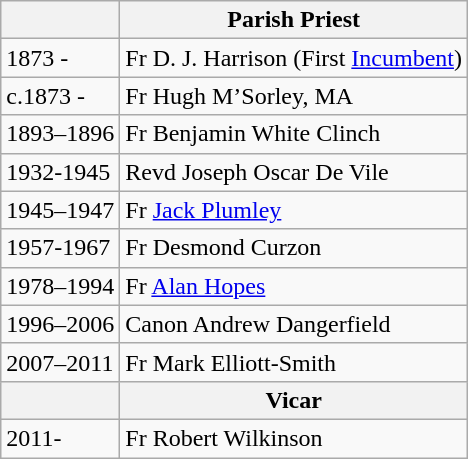<table class="wikitable">
<tr>
<th></th>
<th>Parish Priest</th>
</tr>
<tr>
<td>1873 -</td>
<td>Fr D. J. Harrison (First <a href='#'>Incumbent</a>)</td>
</tr>
<tr>
<td>c.1873 -</td>
<td>Fr Hugh M’Sorley, MA </td>
</tr>
<tr>
<td>1893–1896</td>
<td>Fr Benjamin White Clinch</td>
</tr>
<tr>
<td>1932-1945</td>
<td>Revd Joseph Oscar De Vile</td>
</tr>
<tr>
<td>1945–1947</td>
<td>Fr <a href='#'>Jack Plumley</a></td>
</tr>
<tr 1947-1956 || Fr  A C W Phillips>
<td>1957-1967</td>
<td>Fr Desmond Curzon</td>
</tr>
<tr 1967–1977 || Fr Raymond Avent>
<td>1978–1994</td>
<td>Fr <a href='#'>Alan Hopes</a></td>
</tr>
<tr>
<td>1996–2006</td>
<td>Canon Andrew Dangerfield</td>
</tr>
<tr>
<td>2007–2011</td>
<td>Fr Mark Elliott-Smith</td>
</tr>
<tr>
<th></th>
<th>Vicar</th>
</tr>
<tr>
<td>2011-</td>
<td>Fr Robert Wilkinson</td>
</tr>
</table>
